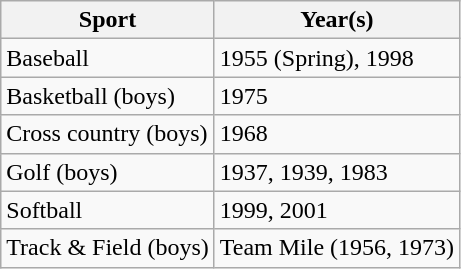<table class="wikitable">
<tr>
<th>Sport</th>
<th>Year(s)</th>
</tr>
<tr>
<td>Baseball</td>
<td>1955 (Spring), 1998</td>
</tr>
<tr>
<td>Basketball (boys)</td>
<td>1975</td>
</tr>
<tr>
<td>Cross country (boys)</td>
<td>1968</td>
</tr>
<tr>
<td>Golf (boys)</td>
<td>1937, 1939, 1983</td>
</tr>
<tr>
<td>Softball</td>
<td>1999, 2001</td>
</tr>
<tr>
<td>Track & Field (boys)</td>
<td>Team Mile (1956, 1973)</td>
</tr>
</table>
